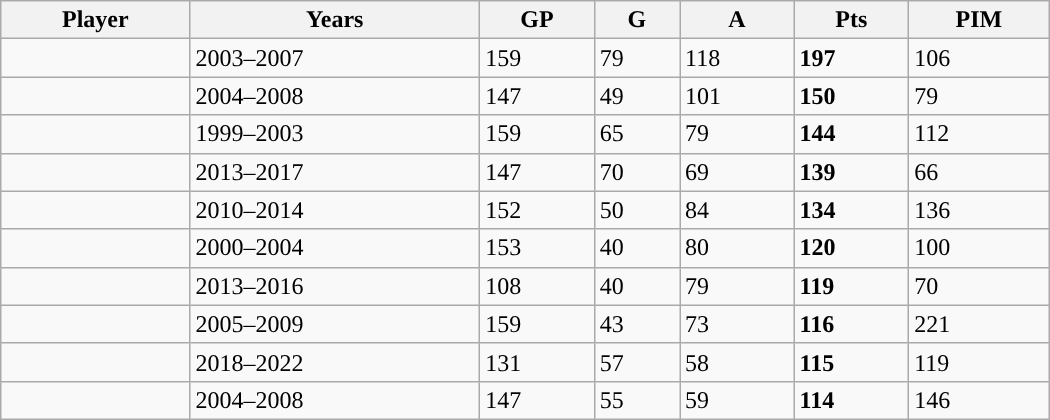<table class="wikitable sortable" width ="700" cellpadding="1" border="1" cellspacing="0">
<tr>
<th>Player</th>
<th>Years</th>
<th>GP</th>
<th>G</th>
<th>A</th>
<th>Pts</th>
<th>PIM</th>
</tr>
<tr>
<td></td>
<td>2003–2007</td>
<td>159</td>
<td>79</td>
<td>118</td>
<td><strong>197</strong></td>
<td>106</td>
</tr>
<tr>
<td></td>
<td>2004–2008</td>
<td>147</td>
<td>49</td>
<td>101</td>
<td><strong>150</strong></td>
<td>79</td>
</tr>
<tr>
<td></td>
<td>1999–2003</td>
<td>159</td>
<td>65</td>
<td>79</td>
<td><strong>144</strong></td>
<td>112</td>
</tr>
<tr>
<td></td>
<td>2013–2017</td>
<td>147</td>
<td>70</td>
<td>69</td>
<td><strong>139</strong></td>
<td>66</td>
</tr>
<tr>
<td></td>
<td>2010–2014</td>
<td>152</td>
<td>50</td>
<td>84</td>
<td><strong>134</strong></td>
<td>136</td>
</tr>
<tr>
<td></td>
<td>2000–2004</td>
<td>153</td>
<td>40</td>
<td>80</td>
<td><strong>120</strong></td>
<td>100</td>
</tr>
<tr>
<td></td>
<td>2013–2016</td>
<td>108</td>
<td>40</td>
<td>79</td>
<td><strong>119</strong></td>
<td>70</td>
</tr>
<tr>
<td></td>
<td>2005–2009</td>
<td>159</td>
<td>43</td>
<td>73</td>
<td><strong>116</strong></td>
<td>221</td>
</tr>
<tr>
<td></td>
<td>2018–2022</td>
<td>131</td>
<td>57</td>
<td>58</td>
<td><strong>115</strong></td>
<td>119</td>
</tr>
<tr>
<td></td>
<td>2004–2008</td>
<td>147</td>
<td>55</td>
<td>59</td>
<td><strong>114</strong></td>
<td>146</td>
</tr>
</table>
